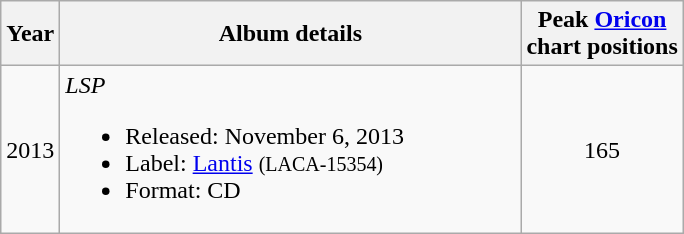<table class="wikitable" border="1">
<tr>
<th rowspan="1">Year</th>
<th rowspan="1" width="300">Album details</th>
<th colspan="1">Peak <a href='#'>Oricon</a><br> chart positions</th>
</tr>
<tr>
<td>2013</td>
<td align="left"><em>LSP</em><br><ul><li>Released: November 6, 2013</li><li>Label: <a href='#'>Lantis</a> <small>(LACA-15354)</small></li><li>Format: CD</li></ul></td>
<td align="center">165</td>
</tr>
</table>
